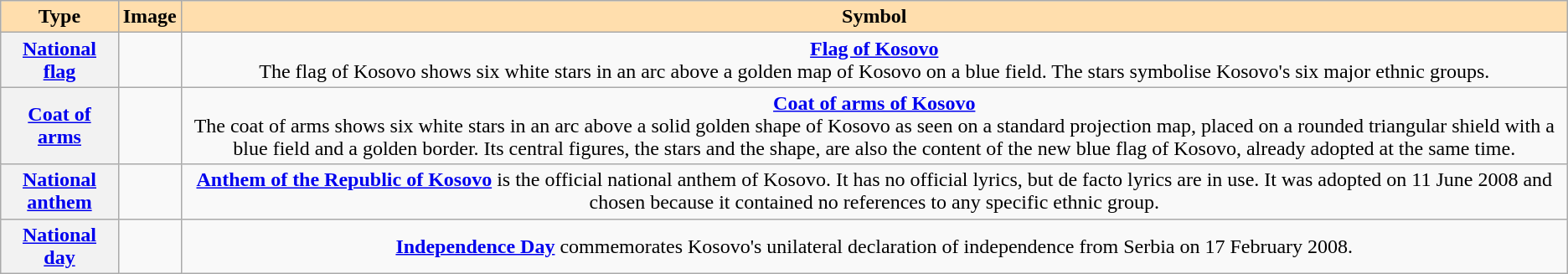<table class="wikitable" style="text-align:center;">
<tr>
<th style=background:#FFDEAD;>Type</th>
<th style=background:#FFDEAD;>Image</th>
<th style=background:#FFDEAD;>Symbol</th>
</tr>
<tr>
<th><a href='#'>National flag</a></th>
<td></td>
<td><strong><a href='#'>Flag of Kosovo</a></strong><br>The flag of Kosovo shows six white stars in an arc above a golden map of Kosovo on a blue field. The stars symbolise Kosovo's six major ethnic groups.</td>
</tr>
<tr>
<th><a href='#'>Coat of arms</a></th>
<td></td>
<td><strong><a href='#'>Coat of arms of Kosovo</a></strong><br>The coat of arms shows six white stars in an arc above a solid golden shape of Kosovo as seen on a standard projection map, placed on a rounded triangular shield with a blue field and a golden border. Its central figures, the stars and the shape, are also the content of the new blue flag of Kosovo, already adopted at the same time.</td>
</tr>
<tr>
<th><a href='#'>National anthem</a></th>
<td></td>
<td><strong><a href='#'>Anthem of the Republic of Kosovo</a></strong> is the official national anthem of Kosovo. It has no official lyrics, but de facto lyrics are in use. It was adopted on 11 June 2008 and chosen because it contained no references to any specific ethnic group.</td>
</tr>
<tr>
<th><a href='#'>National day</a></th>
<td></td>
<td><strong><a href='#'>Independence Day</a></strong> commemorates Kosovo's unilateral declaration of independence from Serbia on 17 February 2008.</td>
</tr>
</table>
